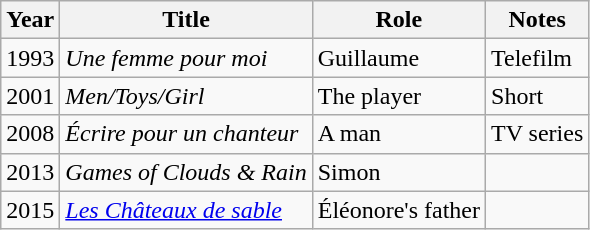<table class="wikitable sortable">
<tr>
<th>Year</th>
<th>Title</th>
<th>Role</th>
<th class="unsortable">Notes</th>
</tr>
<tr>
<td>1993</td>
<td><em>Une femme pour moi</em></td>
<td>Guillaume</td>
<td>Telefilm</td>
</tr>
<tr>
<td>2001</td>
<td><em>Men/Toys/Girl</em></td>
<td>The player</td>
<td>Short</td>
</tr>
<tr>
<td>2008</td>
<td><em>Écrire pour un chanteur</em></td>
<td>A man</td>
<td>TV series</td>
</tr>
<tr>
<td>2013</td>
<td><em>Games of Clouds & Rain</em></td>
<td>Simon</td>
<td></td>
</tr>
<tr>
<td>2015</td>
<td><em><a href='#'>Les Châteaux de sable</a></em></td>
<td>Éléonore's father</td>
<td></td>
</tr>
</table>
